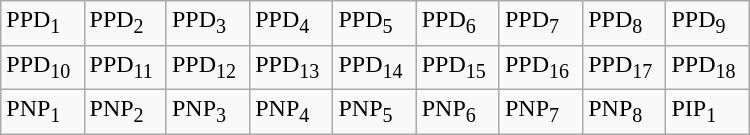<table class="wikitable" style="margin: auto" width=500px>
<tr>
<td>PPD<sub>1</sub></td>
<td>PPD<sub>2</sub></td>
<td>PPD<sub>3</sub></td>
<td>PPD<sub>4</sub></td>
<td>PPD<sub>5</sub></td>
<td>PPD<sub>6</sub></td>
<td>PPD<sub>7</sub></td>
<td>PPD<sub>8</sub></td>
<td>PPD<sub>9</sub></td>
</tr>
<tr>
<td>PPD<sub>10</sub></td>
<td>PPD<sub>11</sub></td>
<td>PPD<sub>12</sub></td>
<td>PPD<sub>13</sub></td>
<td>PPD<sub>14</sub></td>
<td>PPD<sub>15</sub></td>
<td>PPD<sub>16</sub></td>
<td>PPD<sub>17</sub></td>
<td>PPD<sub>18</sub></td>
</tr>
<tr>
<td>PNP<sub>1</sub></td>
<td>PNP<sub>2</sub></td>
<td>PNP<sub>3</sub></td>
<td>PNP<sub>4</sub></td>
<td>PNP<sub>5</sub></td>
<td>PNP<sub>6</sub></td>
<td>PNP<sub>7</sub></td>
<td>PNP<sub>8</sub></td>
<td>PIP<sub>1</sub></td>
</tr>
</table>
